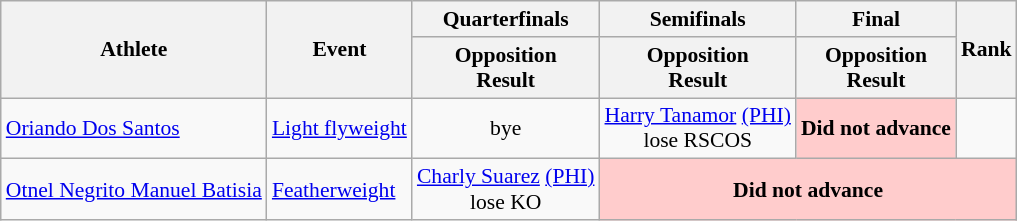<table class="wikitable" style="font-size:90%">
<tr>
<th rowspan="2">Athlete</th>
<th rowspan="2">Event</th>
<th>Quarterfinals</th>
<th>Semifinals</th>
<th>Final</th>
<th rowspan="2">Rank</th>
</tr>
<tr>
<th>Opposition<br>Result</th>
<th>Opposition<br>Result</th>
<th>Opposition<br>Result</th>
</tr>
<tr>
<td><a href='#'>Oriando Dos Santos</a></td>
<td><a href='#'>Light flyweight</a></td>
<td align=center>bye</td>
<td align=center> <a href='#'>Harry Tanamor</a> <a href='#'>(PHI)</a><br>lose RSCOS</td>
<td align=center colspan="1" bgcolor="#ffcccc"><strong>Did not advance</strong></td>
<td></td>
</tr>
<tr>
<td><a href='#'>Otnel Negrito Manuel Batisia</a></td>
<td><a href='#'>Featherweight</a></td>
<td align=center> <a href='#'>Charly Suarez</a> <a href='#'>(PHI)</a> <br>lose KO</td>
<td align=center colspan="3" bgcolor="#ffcccc"><strong>Did not advance</strong></td>
</tr>
</table>
